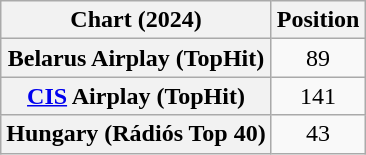<table class="wikitable sortable plainrowheaders" style="text-align:center">
<tr>
<th scope="col">Chart (2024)</th>
<th scope="col">Position</th>
</tr>
<tr>
<th scope="row">Belarus Airplay (TopHit)</th>
<td>89</td>
</tr>
<tr>
<th scope="row"><a href='#'>CIS</a> Airplay (TopHit)</th>
<td>141</td>
</tr>
<tr>
<th scope="row">Hungary (Rádiós Top 40)</th>
<td>43</td>
</tr>
</table>
